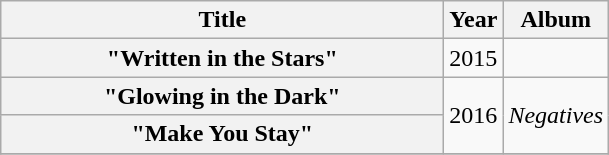<table class="wikitable plainrowheaders" style="text-align: center">
<tr>
<th scope="col" style="width: 18em">Title</th>
<th scope="col">Year</th>
<th scope="col">Album</th>
</tr>
<tr>
<th scope="row">"Written in the Stars"</th>
<td>2015</td>
<td></td>
</tr>
<tr>
<th scope="row">"Glowing in the Dark"</th>
<td rowspan="2">2016</td>
<td rowspan="2"><em>Negatives</em></td>
</tr>
<tr>
<th scope="row">"Make You Stay"</th>
</tr>
<tr>
</tr>
</table>
